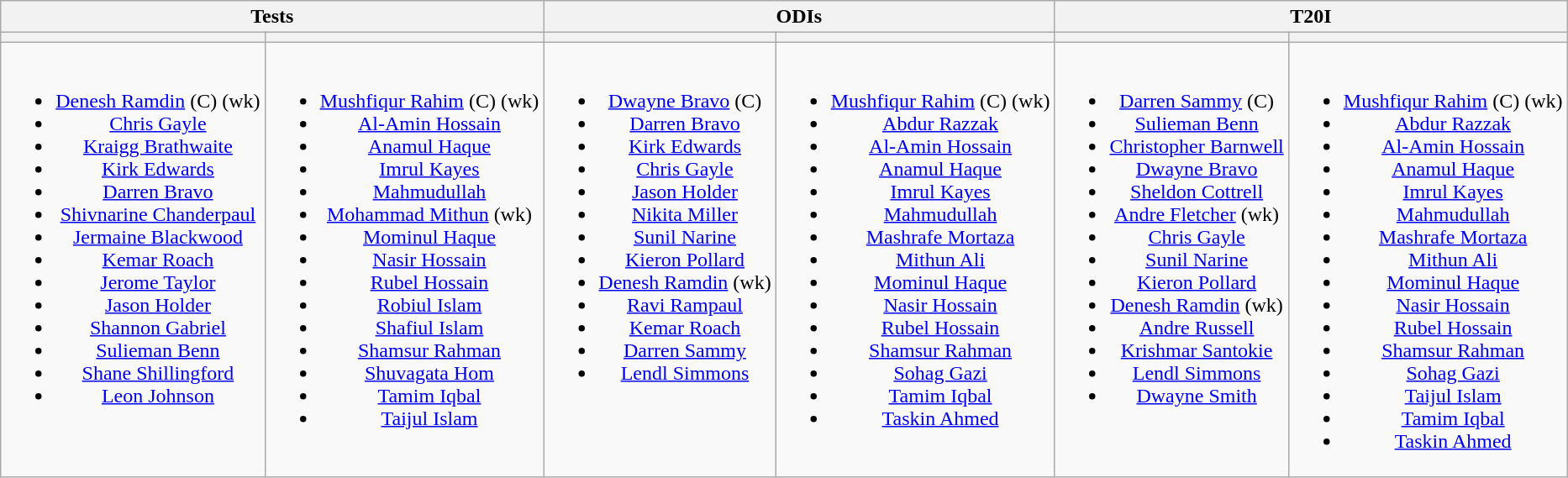<table class="wikitable" style="text-align:center">
<tr>
<th colspan="2">Tests</th>
<th colspan="2">ODIs</th>
<th colspan="2">T20I</th>
</tr>
<tr>
<th></th>
<th></th>
<th></th>
<th></th>
<th></th>
<th></th>
</tr>
<tr style="vertical-align:top">
<td><br><ul><li><a href='#'>Denesh Ramdin</a> (C) (wk)</li><li><a href='#'>Chris Gayle</a></li><li><a href='#'>Kraigg Brathwaite</a></li><li><a href='#'>Kirk Edwards</a></li><li><a href='#'>Darren Bravo</a></li><li><a href='#'>Shivnarine Chanderpaul</a></li><li><a href='#'>Jermaine Blackwood</a></li><li><a href='#'>Kemar Roach</a></li><li><a href='#'>Jerome Taylor</a></li><li><a href='#'>Jason Holder</a></li><li><a href='#'>Shannon Gabriel</a></li><li><a href='#'>Sulieman Benn</a></li><li><a href='#'>Shane Shillingford</a></li><li><a href='#'>Leon Johnson</a></li></ul></td>
<td><br><ul><li><a href='#'>Mushfiqur Rahim</a> (C) (wk)</li><li><a href='#'>Al-Amin Hossain</a></li><li><a href='#'>Anamul Haque</a></li><li><a href='#'>Imrul Kayes</a></li><li><a href='#'>Mahmudullah</a></li><li><a href='#'>Mohammad Mithun</a> (wk)</li><li><a href='#'>Mominul Haque</a></li><li><a href='#'>Nasir Hossain</a></li><li><a href='#'>Rubel Hossain</a></li><li><a href='#'>Robiul Islam</a></li><li><a href='#'>Shafiul Islam</a></li><li><a href='#'>Shamsur Rahman</a></li><li><a href='#'>Shuvagata Hom</a></li><li><a href='#'>Tamim Iqbal</a></li><li><a href='#'>Taijul Islam</a></li></ul></td>
<td><br><ul><li><a href='#'>Dwayne Bravo</a> (C)</li><li><a href='#'>Darren Bravo</a></li><li><a href='#'>Kirk Edwards</a></li><li><a href='#'>Chris Gayle</a></li><li><a href='#'>Jason Holder</a></li><li><a href='#'>Nikita Miller</a></li><li><a href='#'>Sunil Narine</a></li><li><a href='#'>Kieron Pollard</a></li><li><a href='#'>Denesh Ramdin</a> (wk)</li><li><a href='#'>Ravi Rampaul</a></li><li><a href='#'>Kemar Roach</a></li><li><a href='#'>Darren Sammy</a></li><li><a href='#'>Lendl Simmons</a></li></ul></td>
<td><br><ul><li><a href='#'>Mushfiqur Rahim</a> (C) (wk)</li><li><a href='#'>Abdur Razzak</a></li><li><a href='#'>Al-Amin Hossain</a></li><li><a href='#'>Anamul Haque</a></li><li><a href='#'>Imrul Kayes</a></li><li><a href='#'>Mahmudullah</a></li><li><a href='#'>Mashrafe Mortaza</a></li><li><a href='#'>Mithun Ali</a></li><li><a href='#'>Mominul Haque</a></li><li><a href='#'>Nasir Hossain</a></li><li><a href='#'>Rubel Hossain</a></li><li><a href='#'>Shamsur Rahman</a></li><li><a href='#'>Sohag Gazi</a></li><li><a href='#'>Tamim Iqbal</a></li><li><a href='#'>Taskin Ahmed</a></li></ul></td>
<td><br><ul><li><a href='#'>Darren Sammy</a> (C)</li><li><a href='#'>Sulieman Benn</a></li><li><a href='#'>Christopher Barnwell</a></li><li><a href='#'>Dwayne Bravo</a></li><li><a href='#'>Sheldon Cottrell</a></li><li><a href='#'>Andre Fletcher</a> (wk)</li><li><a href='#'>Chris Gayle</a></li><li><a href='#'>Sunil Narine</a></li><li><a href='#'>Kieron Pollard</a></li><li><a href='#'>Denesh Ramdin</a> (wk)</li><li><a href='#'>Andre Russell</a></li><li><a href='#'>Krishmar Santokie</a></li><li><a href='#'>Lendl Simmons</a></li><li><a href='#'>Dwayne Smith</a></li></ul></td>
<td><br><ul><li><a href='#'>Mushfiqur Rahim</a> (C) (wk)</li><li><a href='#'>Abdur Razzak</a></li><li><a href='#'>Al-Amin Hossain</a></li><li><a href='#'>Anamul Haque</a></li><li><a href='#'>Imrul Kayes</a></li><li><a href='#'>Mahmudullah</a></li><li><a href='#'>Mashrafe Mortaza</a></li><li><a href='#'>Mithun Ali</a></li><li><a href='#'>Mominul Haque</a></li><li><a href='#'>Nasir Hossain</a></li><li><a href='#'>Rubel Hossain</a></li><li><a href='#'>Shamsur Rahman</a></li><li><a href='#'>Sohag Gazi</a></li><li><a href='#'>Taijul Islam</a></li><li><a href='#'>Tamim Iqbal</a></li><li><a href='#'>Taskin Ahmed</a></li></ul></td>
</tr>
</table>
